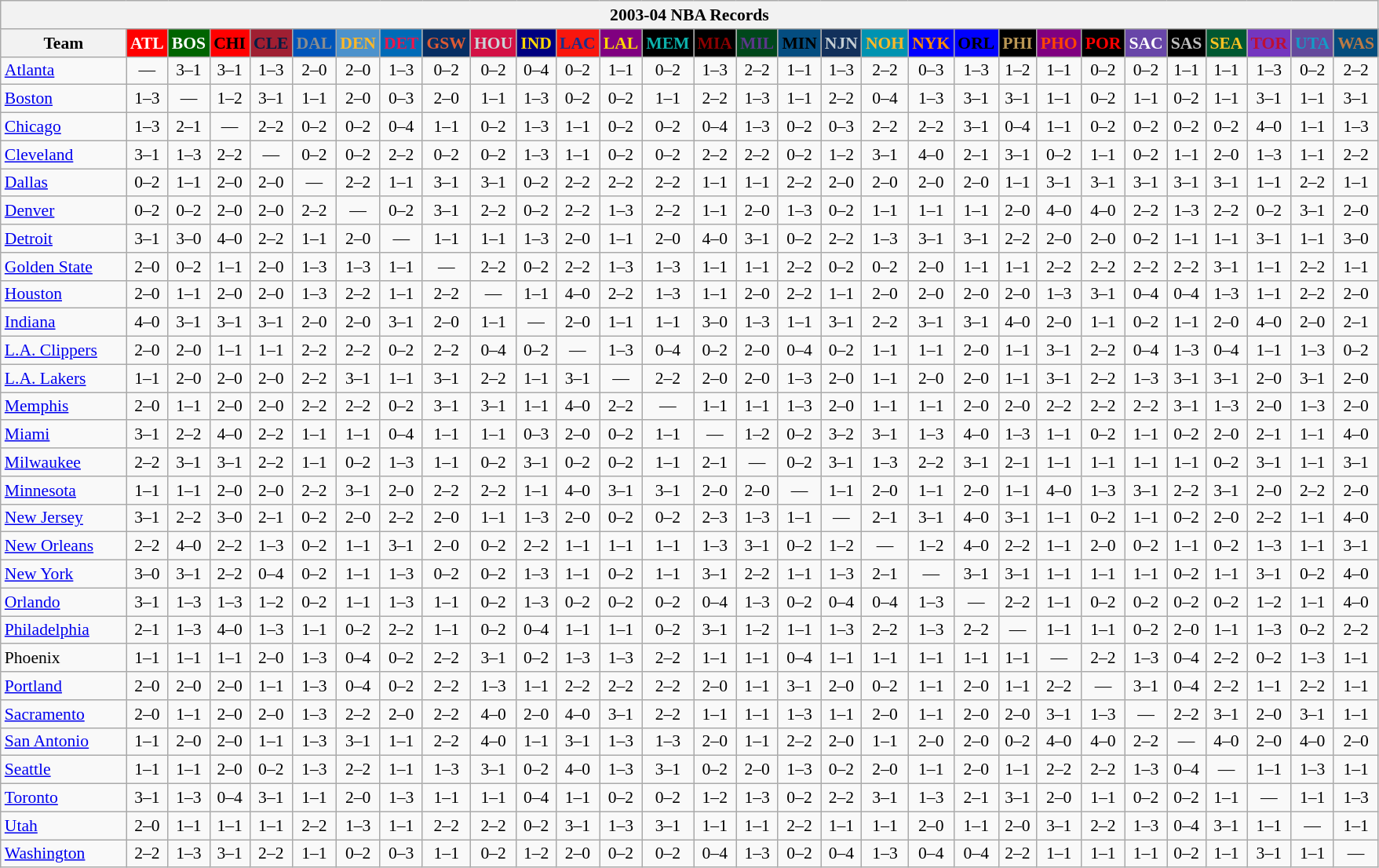<table class="wikitable" style="font-size:90%; text-align:center;">
<tr>
<th colspan=30>2003-04 NBA Records</th>
</tr>
<tr>
<th width=100>Team</th>
<th style="background:#FF0000;color:#FFFFFF;width=35">ATL</th>
<th style="background:#006400;color:#FFFFFF;width=35">BOS</th>
<th style="background:#FF0000;color:#000000;width=35">CHI</th>
<th style="background:#9F1F32;color:#001D43;width=35">CLE</th>
<th style="background:#0055BA;color:#898D8F;width=35">DAL</th>
<th style="background:#4C92CC;color:#FDB827;width=35">DEN</th>
<th style="background:#006BB7;color:#ED164B;width=35">DET</th>
<th style="background:#072E63;color:#DC5A34;width=35">GSW</th>
<th style="background:#D31145;color:#CBD4D8;width=35">HOU</th>
<th style="background:#000080;color:#FFD700;width=35">IND</th>
<th style="background:#F9160D;color:#1A2E8B;width=35">LAC</th>
<th style="background:#800080;color:#FFD700;width=35">LAL</th>
<th style="background:#000000;color:#0CB2AC;width=35">MEM</th>
<th style="background:#000000;color:#8B0000;width=35">MIA</th>
<th style="background:#00471B;color:#5C378A;width=35">MIL</th>
<th style="background:#044D80;color:#000000;width=35">MIN</th>
<th style="background:#12305B;color:#C4CED4;width=35">NJN</th>
<th style="background:#0093B1;color:#FDB827;width=35">NOH</th>
<th style="background:#0000FF;color:#FF8C00;width=35">NYK</th>
<th style="background:#0000FF;color:#000000;width=35">ORL</th>
<th style="background:#000000;color:#BB9754;width=35">PHI</th>
<th style="background:#800080;color:#FF4500;width=35">PHO</th>
<th style="background:#000000;color:#FF0000;width=35">POR</th>
<th style="background:#6846A8;color:#FFFFFF;width=35">SAC</th>
<th style="background:#000000;color:#C0C0C0;width=35">SAS</th>
<th style="background:#005831;color:#FFC322;width=35">SEA</th>
<th style="background:#7436BF;color:#BE0F34;width=35">TOR</th>
<th style="background:#644A9C;color:#149BC7;width=35">UTA</th>
<th style="background:#044D7D;color:#BC7A44;width=35">WAS</th>
</tr>
<tr>
<td style="text-align:left;"><a href='#'>Atlanta</a></td>
<td>—</td>
<td>3–1</td>
<td>3–1</td>
<td>1–3</td>
<td>2–0</td>
<td>2–0</td>
<td>1–3</td>
<td>0–2</td>
<td>0–2</td>
<td>0–4</td>
<td>0–2</td>
<td>1–1</td>
<td>0–2</td>
<td>1–3</td>
<td>2–2</td>
<td>1–1</td>
<td>1–3</td>
<td>2–2</td>
<td>0–3</td>
<td>1–3</td>
<td>1–2</td>
<td>1–1</td>
<td>0–2</td>
<td>0–2</td>
<td>1–1</td>
<td>1–1</td>
<td>1–3</td>
<td>0–2</td>
<td>2–2</td>
</tr>
<tr>
<td style="text-align:left;"><a href='#'>Boston</a></td>
<td>1–3</td>
<td>—</td>
<td>1–2</td>
<td>3–1</td>
<td>1–1</td>
<td>2–0</td>
<td>0–3</td>
<td>2–0</td>
<td>1–1</td>
<td>1–3</td>
<td>0–2</td>
<td>0–2</td>
<td>1–1</td>
<td>2–2</td>
<td>1–3</td>
<td>1–1</td>
<td>2–2</td>
<td>0–4</td>
<td>1–3</td>
<td>3–1</td>
<td>3–1</td>
<td>1–1</td>
<td>0–2</td>
<td>1–1</td>
<td>0–2</td>
<td>1–1</td>
<td>3–1</td>
<td>1–1</td>
<td>3–1</td>
</tr>
<tr>
<td style="text-align:left;"><a href='#'>Chicago</a></td>
<td>1–3</td>
<td>2–1</td>
<td>—</td>
<td>2–2</td>
<td>0–2</td>
<td>0–2</td>
<td>0–4</td>
<td>1–1</td>
<td>0–2</td>
<td>1–3</td>
<td>1–1</td>
<td>0–2</td>
<td>0–2</td>
<td>0–4</td>
<td>1–3</td>
<td>0–2</td>
<td>0–3</td>
<td>2–2</td>
<td>2–2</td>
<td>3–1</td>
<td>0–4</td>
<td>1–1</td>
<td>0–2</td>
<td>0–2</td>
<td>0–2</td>
<td>0–2</td>
<td>4–0</td>
<td>1–1</td>
<td>1–3</td>
</tr>
<tr>
<td style="text-align:left;"><a href='#'>Cleveland</a></td>
<td>3–1</td>
<td>1–3</td>
<td>2–2</td>
<td>—</td>
<td>0–2</td>
<td>0–2</td>
<td>2–2</td>
<td>0–2</td>
<td>0–2</td>
<td>1–3</td>
<td>1–1</td>
<td>0–2</td>
<td>0–2</td>
<td>2–2</td>
<td>2–2</td>
<td>0–2</td>
<td>1–2</td>
<td>3–1</td>
<td>4–0</td>
<td>2–1</td>
<td>3–1</td>
<td>0–2</td>
<td>1–1</td>
<td>0–2</td>
<td>1–1</td>
<td>2–0</td>
<td>1–3</td>
<td>1–1</td>
<td>2–2</td>
</tr>
<tr>
<td style="text-align:left;"><a href='#'>Dallas</a></td>
<td>0–2</td>
<td>1–1</td>
<td>2–0</td>
<td>2–0</td>
<td>—</td>
<td>2–2</td>
<td>1–1</td>
<td>3–1</td>
<td>3–1</td>
<td>0–2</td>
<td>2–2</td>
<td>2–2</td>
<td>2–2</td>
<td>1–1</td>
<td>1–1</td>
<td>2–2</td>
<td>2–0</td>
<td>2–0</td>
<td>2–0</td>
<td>2–0</td>
<td>1–1</td>
<td>3–1</td>
<td>3–1</td>
<td>3–1</td>
<td>3–1</td>
<td>3–1</td>
<td>1–1</td>
<td>2–2</td>
<td>1–1</td>
</tr>
<tr>
<td style="text-align:left;"><a href='#'>Denver</a></td>
<td>0–2</td>
<td>0–2</td>
<td>2–0</td>
<td>2–0</td>
<td>2–2</td>
<td>—</td>
<td>0–2</td>
<td>3–1</td>
<td>2–2</td>
<td>0–2</td>
<td>2–2</td>
<td>1–3</td>
<td>2–2</td>
<td>1–1</td>
<td>2–0</td>
<td>1–3</td>
<td>0–2</td>
<td>1–1</td>
<td>1–1</td>
<td>1–1</td>
<td>2–0</td>
<td>4–0</td>
<td>4–0</td>
<td>2–2</td>
<td>1–3</td>
<td>2–2</td>
<td>0–2</td>
<td>3–1</td>
<td>2–0</td>
</tr>
<tr>
<td style="text-align:left;"><a href='#'>Detroit</a></td>
<td>3–1</td>
<td>3–0</td>
<td>4–0</td>
<td>2–2</td>
<td>1–1</td>
<td>2–0</td>
<td>—</td>
<td>1–1</td>
<td>1–1</td>
<td>1–3</td>
<td>2–0</td>
<td>1–1</td>
<td>2–0</td>
<td>4–0</td>
<td>3–1</td>
<td>0–2</td>
<td>2–2</td>
<td>1–3</td>
<td>3–1</td>
<td>3–1</td>
<td>2–2</td>
<td>2–0</td>
<td>2–0</td>
<td>0–2</td>
<td>1–1</td>
<td>1–1</td>
<td>3–1</td>
<td>1–1</td>
<td>3–0</td>
</tr>
<tr>
<td style="text-align:left;"><a href='#'>Golden State</a></td>
<td>2–0</td>
<td>0–2</td>
<td>1–1</td>
<td>2–0</td>
<td>1–3</td>
<td>1–3</td>
<td>1–1</td>
<td>—</td>
<td>2–2</td>
<td>0–2</td>
<td>2–2</td>
<td>1–3</td>
<td>1–3</td>
<td>1–1</td>
<td>1–1</td>
<td>2–2</td>
<td>0–2</td>
<td>0–2</td>
<td>2–0</td>
<td>1–1</td>
<td>1–1</td>
<td>2–2</td>
<td>2–2</td>
<td>2–2</td>
<td>2–2</td>
<td>3–1</td>
<td>1–1</td>
<td>2–2</td>
<td>1–1</td>
</tr>
<tr>
<td style="text-align:left;"><a href='#'>Houston</a></td>
<td>2–0</td>
<td>1–1</td>
<td>2–0</td>
<td>2–0</td>
<td>1–3</td>
<td>2–2</td>
<td>1–1</td>
<td>2–2</td>
<td>—</td>
<td>1–1</td>
<td>4–0</td>
<td>2–2</td>
<td>1–3</td>
<td>1–1</td>
<td>2–0</td>
<td>2–2</td>
<td>1–1</td>
<td>2–0</td>
<td>2–0</td>
<td>2–0</td>
<td>2–0</td>
<td>1–3</td>
<td>3–1</td>
<td>0–4</td>
<td>0–4</td>
<td>1–3</td>
<td>1–1</td>
<td>2–2</td>
<td>2–0</td>
</tr>
<tr>
<td style="text-align:left;"><a href='#'>Indiana</a></td>
<td>4–0</td>
<td>3–1</td>
<td>3–1</td>
<td>3–1</td>
<td>2–0</td>
<td>2–0</td>
<td>3–1</td>
<td>2–0</td>
<td>1–1</td>
<td>—</td>
<td>2–0</td>
<td>1–1</td>
<td>1–1</td>
<td>3–0</td>
<td>1–3</td>
<td>1–1</td>
<td>3–1</td>
<td>2–2</td>
<td>3–1</td>
<td>3–1</td>
<td>4–0</td>
<td>2–0</td>
<td>1–1</td>
<td>0–2</td>
<td>1–1</td>
<td>2–0</td>
<td>4–0</td>
<td>2–0</td>
<td>2–1</td>
</tr>
<tr>
<td style="text-align:left;"><a href='#'>L.A. Clippers</a></td>
<td>2–0</td>
<td>2–0</td>
<td>1–1</td>
<td>1–1</td>
<td>2–2</td>
<td>2–2</td>
<td>0–2</td>
<td>2–2</td>
<td>0–4</td>
<td>0–2</td>
<td>—</td>
<td>1–3</td>
<td>0–4</td>
<td>0–2</td>
<td>2–0</td>
<td>0–4</td>
<td>0–2</td>
<td>1–1</td>
<td>1–1</td>
<td>2–0</td>
<td>1–1</td>
<td>3–1</td>
<td>2–2</td>
<td>0–4</td>
<td>1–3</td>
<td>0–4</td>
<td>1–1</td>
<td>1–3</td>
<td>0–2</td>
</tr>
<tr>
<td style="text-align:left;"><a href='#'>L.A. Lakers</a></td>
<td>1–1</td>
<td>2–0</td>
<td>2–0</td>
<td>2–0</td>
<td>2–2</td>
<td>3–1</td>
<td>1–1</td>
<td>3–1</td>
<td>2–2</td>
<td>1–1</td>
<td>3–1</td>
<td>—</td>
<td>2–2</td>
<td>2–0</td>
<td>2–0</td>
<td>1–3</td>
<td>2–0</td>
<td>1–1</td>
<td>2–0</td>
<td>2–0</td>
<td>1–1</td>
<td>3–1</td>
<td>2–2</td>
<td>1–3</td>
<td>3–1</td>
<td>3–1</td>
<td>2–0</td>
<td>3–1</td>
<td>2–0</td>
</tr>
<tr>
<td style="text-align:left;"><a href='#'>Memphis</a></td>
<td>2–0</td>
<td>1–1</td>
<td>2–0</td>
<td>2–0</td>
<td>2–2</td>
<td>2–2</td>
<td>0–2</td>
<td>3–1</td>
<td>3–1</td>
<td>1–1</td>
<td>4–0</td>
<td>2–2</td>
<td>—</td>
<td>1–1</td>
<td>1–1</td>
<td>1–3</td>
<td>2–0</td>
<td>1–1</td>
<td>1–1</td>
<td>2–0</td>
<td>2–0</td>
<td>2–2</td>
<td>2–2</td>
<td>2–2</td>
<td>3–1</td>
<td>1–3</td>
<td>2–0</td>
<td>1–3</td>
<td>2–0</td>
</tr>
<tr>
<td style="text-align:left;"><a href='#'>Miami</a></td>
<td>3–1</td>
<td>2–2</td>
<td>4–0</td>
<td>2–2</td>
<td>1–1</td>
<td>1–1</td>
<td>0–4</td>
<td>1–1</td>
<td>1–1</td>
<td>0–3</td>
<td>2–0</td>
<td>0–2</td>
<td>1–1</td>
<td>—</td>
<td>1–2</td>
<td>0–2</td>
<td>3–2</td>
<td>3–1</td>
<td>1–3</td>
<td>4–0</td>
<td>1–3</td>
<td>1–1</td>
<td>0–2</td>
<td>1–1</td>
<td>0–2</td>
<td>2–0</td>
<td>2–1</td>
<td>1–1</td>
<td>4–0</td>
</tr>
<tr>
<td style="text-align:left;"><a href='#'>Milwaukee</a></td>
<td>2–2</td>
<td>3–1</td>
<td>3–1</td>
<td>2–2</td>
<td>1–1</td>
<td>0–2</td>
<td>1–3</td>
<td>1–1</td>
<td>0–2</td>
<td>3–1</td>
<td>0–2</td>
<td>0–2</td>
<td>1–1</td>
<td>2–1</td>
<td>—</td>
<td>0–2</td>
<td>3–1</td>
<td>1–3</td>
<td>2–2</td>
<td>3–1</td>
<td>2–1</td>
<td>1–1</td>
<td>1–1</td>
<td>1–1</td>
<td>1–1</td>
<td>0–2</td>
<td>3–1</td>
<td>1–1</td>
<td>3–1</td>
</tr>
<tr>
<td style="text-align:left;"><a href='#'>Minnesota</a></td>
<td>1–1</td>
<td>1–1</td>
<td>2–0</td>
<td>2–0</td>
<td>2–2</td>
<td>3–1</td>
<td>2–0</td>
<td>2–2</td>
<td>2–2</td>
<td>1–1</td>
<td>4–0</td>
<td>3–1</td>
<td>3–1</td>
<td>2–0</td>
<td>2–0</td>
<td>—</td>
<td>1–1</td>
<td>2–0</td>
<td>1–1</td>
<td>2–0</td>
<td>1–1</td>
<td>4–0</td>
<td>1–3</td>
<td>3–1</td>
<td>2–2</td>
<td>3–1</td>
<td>2–0</td>
<td>2–2</td>
<td>2–0</td>
</tr>
<tr>
<td style="text-align:left;"><a href='#'>New Jersey</a></td>
<td>3–1</td>
<td>2–2</td>
<td>3–0</td>
<td>2–1</td>
<td>0–2</td>
<td>2–0</td>
<td>2–2</td>
<td>2–0</td>
<td>1–1</td>
<td>1–3</td>
<td>2–0</td>
<td>0–2</td>
<td>0–2</td>
<td>2–3</td>
<td>1–3</td>
<td>1–1</td>
<td>—</td>
<td>2–1</td>
<td>3–1</td>
<td>4–0</td>
<td>3–1</td>
<td>1–1</td>
<td>0–2</td>
<td>1–1</td>
<td>0–2</td>
<td>2–0</td>
<td>2–2</td>
<td>1–1</td>
<td>4–0</td>
</tr>
<tr>
<td style="text-align:left;"><a href='#'>New Orleans</a></td>
<td>2–2</td>
<td>4–0</td>
<td>2–2</td>
<td>1–3</td>
<td>0–2</td>
<td>1–1</td>
<td>3–1</td>
<td>2–0</td>
<td>0–2</td>
<td>2–2</td>
<td>1–1</td>
<td>1–1</td>
<td>1–1</td>
<td>1–3</td>
<td>3–1</td>
<td>0–2</td>
<td>1–2</td>
<td>—</td>
<td>1–2</td>
<td>4–0</td>
<td>2–2</td>
<td>1–1</td>
<td>2–0</td>
<td>0–2</td>
<td>1–1</td>
<td>0–2</td>
<td>1–3</td>
<td>1–1</td>
<td>3–1</td>
</tr>
<tr>
<td style="text-align:left;"><a href='#'>New York</a></td>
<td>3–0</td>
<td>3–1</td>
<td>2–2</td>
<td>0–4</td>
<td>0–2</td>
<td>1–1</td>
<td>1–3</td>
<td>0–2</td>
<td>0–2</td>
<td>1–3</td>
<td>1–1</td>
<td>0–2</td>
<td>1–1</td>
<td>3–1</td>
<td>2–2</td>
<td>1–1</td>
<td>1–3</td>
<td>2–1</td>
<td>—</td>
<td>3–1</td>
<td>3–1</td>
<td>1–1</td>
<td>1–1</td>
<td>1–1</td>
<td>0–2</td>
<td>1–1</td>
<td>3–1</td>
<td>0–2</td>
<td>4–0</td>
</tr>
<tr>
<td style="text-align:left;"><a href='#'>Orlando</a></td>
<td>3–1</td>
<td>1–3</td>
<td>1–3</td>
<td>1–2</td>
<td>0–2</td>
<td>1–1</td>
<td>1–3</td>
<td>1–1</td>
<td>0–2</td>
<td>1–3</td>
<td>0–2</td>
<td>0–2</td>
<td>0–2</td>
<td>0–4</td>
<td>1–3</td>
<td>0–2</td>
<td>0–4</td>
<td>0–4</td>
<td>1–3</td>
<td>—</td>
<td>2–2</td>
<td>1–1</td>
<td>0–2</td>
<td>0–2</td>
<td>0–2</td>
<td>0–2</td>
<td>1–2</td>
<td>1–1</td>
<td>4–0</td>
</tr>
<tr>
<td style="text-align:left;"><a href='#'>Philadelphia</a></td>
<td>2–1</td>
<td>1–3</td>
<td>4–0</td>
<td>1–3</td>
<td>1–1</td>
<td>0–2</td>
<td>2–2</td>
<td>1–1</td>
<td>0–2</td>
<td>0–4</td>
<td>1–1</td>
<td>1–1</td>
<td>0–2</td>
<td>3–1</td>
<td>1–2</td>
<td>1–1</td>
<td>1–3</td>
<td>2–2</td>
<td>1–3</td>
<td>2–2</td>
<td>—</td>
<td>1–1</td>
<td>1–1</td>
<td>0–2</td>
<td>2–0</td>
<td>1–1</td>
<td>1–3</td>
<td>0–2</td>
<td>2–2</td>
</tr>
<tr>
<td style="text-align:left;">Phoenix</td>
<td>1–1</td>
<td>1–1</td>
<td>1–1</td>
<td>2–0</td>
<td>1–3</td>
<td>0–4</td>
<td>0–2</td>
<td>2–2</td>
<td>3–1</td>
<td>0–2</td>
<td>1–3</td>
<td>1–3</td>
<td>2–2</td>
<td>1–1</td>
<td>1–1</td>
<td>0–4</td>
<td>1–1</td>
<td>1–1</td>
<td>1–1</td>
<td>1–1</td>
<td>1–1</td>
<td>—</td>
<td>2–2</td>
<td>1–3</td>
<td>0–4</td>
<td>2–2</td>
<td>0–2</td>
<td>1–3</td>
<td>1–1</td>
</tr>
<tr>
<td style="text-align:left;"><a href='#'>Portland</a></td>
<td>2–0</td>
<td>2–0</td>
<td>2–0</td>
<td>1–1</td>
<td>1–3</td>
<td>0–4</td>
<td>0–2</td>
<td>2–2</td>
<td>1–3</td>
<td>1–1</td>
<td>2–2</td>
<td>2–2</td>
<td>2–2</td>
<td>2–0</td>
<td>1–1</td>
<td>3–1</td>
<td>2–0</td>
<td>0–2</td>
<td>1–1</td>
<td>2–0</td>
<td>1–1</td>
<td>2–2</td>
<td>—</td>
<td>3–1</td>
<td>0–4</td>
<td>2–2</td>
<td>1–1</td>
<td>2–2</td>
<td>1–1</td>
</tr>
<tr>
<td style="text-align:left;"><a href='#'>Sacramento</a></td>
<td>2–0</td>
<td>1–1</td>
<td>2–0</td>
<td>2–0</td>
<td>1–3</td>
<td>2–2</td>
<td>2–0</td>
<td>2–2</td>
<td>4–0</td>
<td>2–0</td>
<td>4–0</td>
<td>3–1</td>
<td>2–2</td>
<td>1–1</td>
<td>1–1</td>
<td>1–3</td>
<td>1–1</td>
<td>2–0</td>
<td>1–1</td>
<td>2–0</td>
<td>2–0</td>
<td>3–1</td>
<td>1–3</td>
<td>—</td>
<td>2–2</td>
<td>3–1</td>
<td>2–0</td>
<td>3–1</td>
<td>1–1</td>
</tr>
<tr>
<td style="text-align:left;"><a href='#'>San Antonio</a></td>
<td>1–1</td>
<td>2–0</td>
<td>2–0</td>
<td>1–1</td>
<td>1–3</td>
<td>3–1</td>
<td>1–1</td>
<td>2–2</td>
<td>4–0</td>
<td>1–1</td>
<td>3–1</td>
<td>1–3</td>
<td>1–3</td>
<td>2–0</td>
<td>1–1</td>
<td>2–2</td>
<td>2–0</td>
<td>1–1</td>
<td>2–0</td>
<td>2–0</td>
<td>0–2</td>
<td>4–0</td>
<td>4–0</td>
<td>2–2</td>
<td>—</td>
<td>4–0</td>
<td>2–0</td>
<td>4–0</td>
<td>2–0</td>
</tr>
<tr>
<td style="text-align:left;"><a href='#'>Seattle</a></td>
<td>1–1</td>
<td>1–1</td>
<td>2–0</td>
<td>0–2</td>
<td>1–3</td>
<td>2–2</td>
<td>1–1</td>
<td>1–3</td>
<td>3–1</td>
<td>0–2</td>
<td>4–0</td>
<td>1–3</td>
<td>3–1</td>
<td>0–2</td>
<td>2–0</td>
<td>1–3</td>
<td>0–2</td>
<td>2–0</td>
<td>1–1</td>
<td>2–0</td>
<td>1–1</td>
<td>2–2</td>
<td>2–2</td>
<td>1–3</td>
<td>0–4</td>
<td>—</td>
<td>1–1</td>
<td>1–3</td>
<td>1–1</td>
</tr>
<tr>
<td style="text-align:left;"><a href='#'>Toronto</a></td>
<td>3–1</td>
<td>1–3</td>
<td>0–4</td>
<td>3–1</td>
<td>1–1</td>
<td>2–0</td>
<td>1–3</td>
<td>1–1</td>
<td>1–1</td>
<td>0–4</td>
<td>1–1</td>
<td>0–2</td>
<td>0–2</td>
<td>1–2</td>
<td>1–3</td>
<td>0–2</td>
<td>2–2</td>
<td>3–1</td>
<td>1–3</td>
<td>2–1</td>
<td>3–1</td>
<td>2–0</td>
<td>1–1</td>
<td>0–2</td>
<td>0–2</td>
<td>1–1</td>
<td>—</td>
<td>1–1</td>
<td>1–3</td>
</tr>
<tr>
<td style="text-align:left;"><a href='#'>Utah</a></td>
<td>2–0</td>
<td>1–1</td>
<td>1–1</td>
<td>1–1</td>
<td>2–2</td>
<td>1–3</td>
<td>1–1</td>
<td>2–2</td>
<td>2–2</td>
<td>0–2</td>
<td>3–1</td>
<td>1–3</td>
<td>3–1</td>
<td>1–1</td>
<td>1–1</td>
<td>2–2</td>
<td>1–1</td>
<td>1–1</td>
<td>2–0</td>
<td>1–1</td>
<td>2–0</td>
<td>3–1</td>
<td>2–2</td>
<td>1–3</td>
<td>0–4</td>
<td>3–1</td>
<td>1–1</td>
<td>—</td>
<td>1–1</td>
</tr>
<tr>
<td style="text-align:left;"><a href='#'>Washington</a></td>
<td>2–2</td>
<td>1–3</td>
<td>3–1</td>
<td>2–2</td>
<td>1–1</td>
<td>0–2</td>
<td>0–3</td>
<td>1–1</td>
<td>0–2</td>
<td>1–2</td>
<td>2–0</td>
<td>0–2</td>
<td>0–2</td>
<td>0–4</td>
<td>1–3</td>
<td>0–2</td>
<td>0–4</td>
<td>1–3</td>
<td>0–4</td>
<td>0–4</td>
<td>2–2</td>
<td>1–1</td>
<td>1–1</td>
<td>1–1</td>
<td>0–2</td>
<td>1–1</td>
<td>3–1</td>
<td>1–1</td>
<td>—</td>
</tr>
</table>
